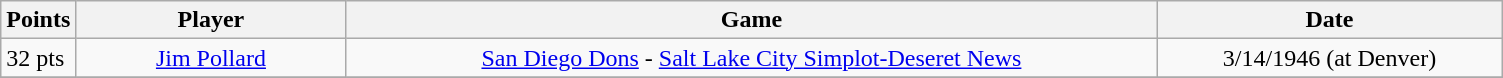<table class="wikitable">
<tr>
<th width=5%>Points</th>
<th width=18%>Player</th>
<th width=54%>Game</th>
<th width=23%>Date</th>
</tr>
<tr>
<td>32 pts</td>
<td align=center><a href='#'>Jim Pollard</a></td>
<td align=center><a href='#'>San Diego Dons</a> - <a href='#'>Salt Lake City Simplot-Deseret News</a></td>
<td align=center>3/14/1946 (at Denver)</td>
</tr>
<tr>
</tr>
</table>
